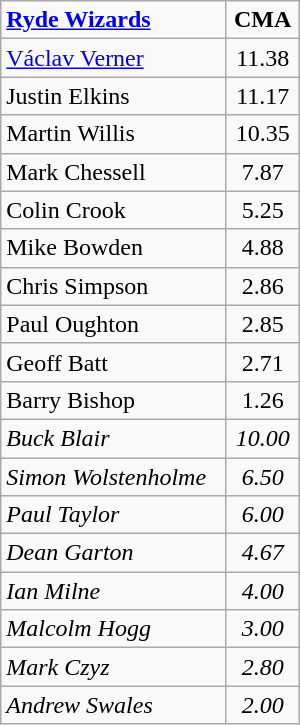<table class=wikitable width="200">
<tr>
<td><strong><a href='#'>Ryde Wizards</a></strong></td>
<td align="center"><strong>CMA</strong></td>
</tr>
<tr>
<td><a href='#'>Václav Verner</a></td>
<td align="center">11.38</td>
</tr>
<tr>
<td>Justin Elkins</td>
<td align="center">11.17</td>
</tr>
<tr>
<td>Martin Willis</td>
<td align="center">10.35</td>
</tr>
<tr>
<td>Mark Chessell</td>
<td align="center">7.87</td>
</tr>
<tr>
<td>Colin Crook</td>
<td align="center">5.25</td>
</tr>
<tr>
<td>Mike Bowden</td>
<td align="center">4.88</td>
</tr>
<tr>
<td>Chris Simpson</td>
<td align="center">2.86</td>
</tr>
<tr>
<td>Paul Oughton</td>
<td align="center">2.85</td>
</tr>
<tr>
<td>Geoff Batt</td>
<td align="center">2.71</td>
</tr>
<tr>
<td>Barry Bishop</td>
<td align="center">1.26</td>
</tr>
<tr>
<td><em>Buck Blair</em></td>
<td align="center"><em>10.00</em></td>
</tr>
<tr>
<td><em>Simon Wolstenholme</em></td>
<td align="center"><em>6.50</em></td>
</tr>
<tr>
<td><em>Paul Taylor</em></td>
<td align="center"><em>6.00</em></td>
</tr>
<tr>
<td><em>Dean Garton</em></td>
<td align="center"><em>4.67</em></td>
</tr>
<tr>
<td><em>Ian Milne</em></td>
<td align="center"><em>4.00</em></td>
</tr>
<tr>
<td><em>Malcolm Hogg</em></td>
<td align="center"><em>3.00</em></td>
</tr>
<tr>
<td><em>Mark Czyz</em></td>
<td align="center"><em>2.80</em></td>
</tr>
<tr>
<td><em>Andrew Swales</em></td>
<td align="center"><em>2.00</em></td>
</tr>
</table>
